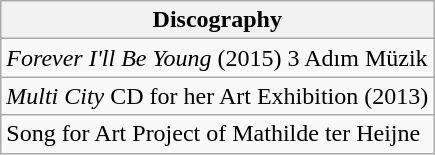<table class="wikitable">
<tr>
<th><strong>Discography</strong></th>
</tr>
<tr>
<td><em>Forever I'll Be Young</em> (2015) 3 Adım Müzik</td>
</tr>
<tr>
<td><em>Multi City</em> CD for her Art Exhibition (2013)</td>
</tr>
<tr>
<td>Song for Art Project of Mathilde ter Heijne</td>
</tr>
</table>
